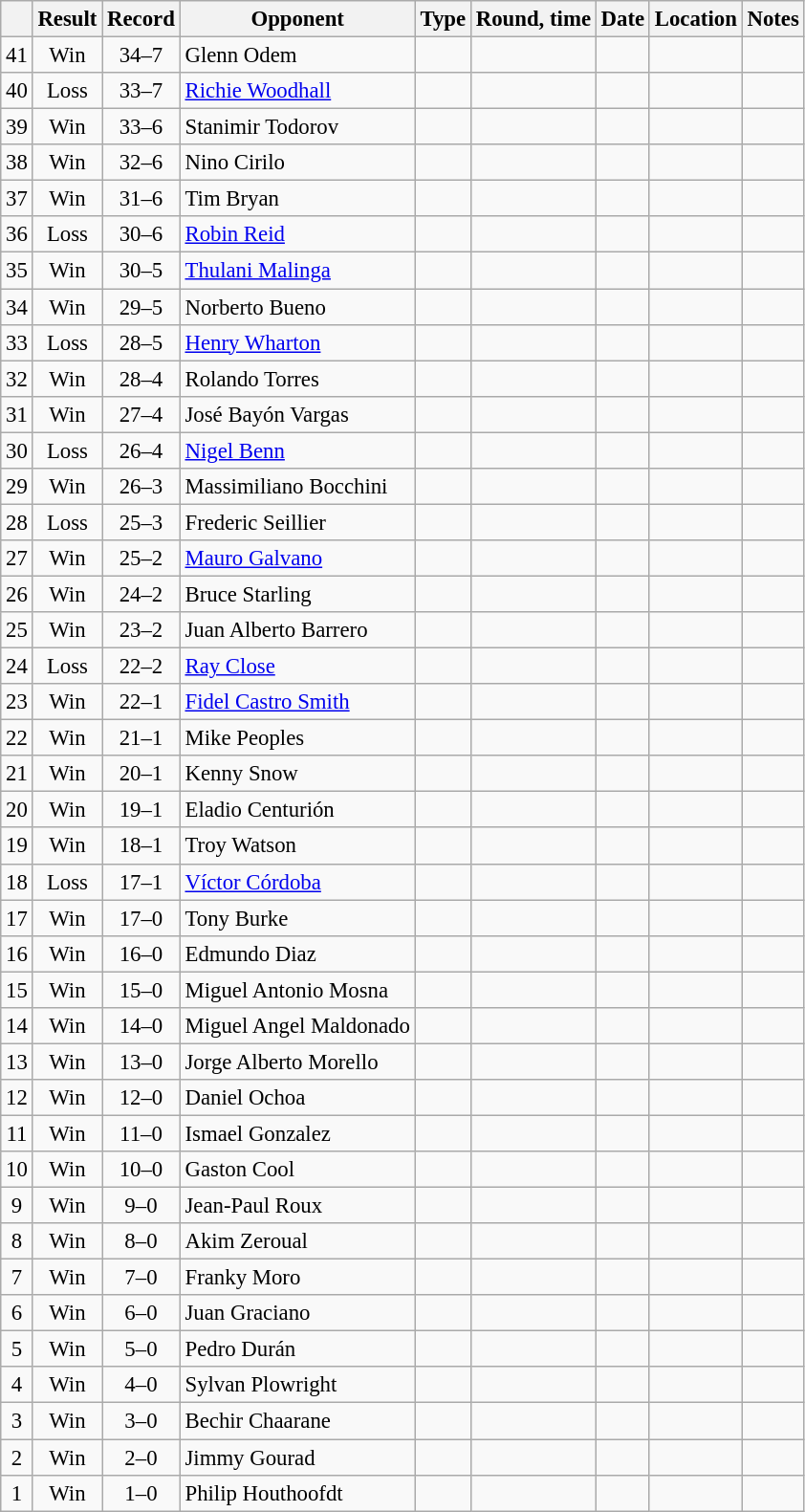<table class="wikitable" style="text-align:center; font-size:95%">
<tr>
<th></th>
<th>Result</th>
<th>Record</th>
<th>Opponent</th>
<th>Type</th>
<th>Round, time</th>
<th>Date</th>
<th>Location</th>
<th>Notes</th>
</tr>
<tr>
<td>41</td>
<td>Win</td>
<td>34–7</td>
<td align=left> Glenn Odem</td>
<td></td>
<td></td>
<td></td>
<td align=left> </td>
<td align=left></td>
</tr>
<tr>
<td>40</td>
<td>Loss</td>
<td>33–7</td>
<td align=left> <a href='#'>Richie Woodhall</a></td>
<td></td>
<td></td>
<td></td>
<td align=left> </td>
<td align=left></td>
</tr>
<tr>
<td>39</td>
<td>Win</td>
<td>33–6</td>
<td align=left> Stanimir Todorov</td>
<td></td>
<td></td>
<td></td>
<td align=left> </td>
<td align=left></td>
</tr>
<tr>
<td>38</td>
<td>Win</td>
<td>32–6</td>
<td align=left> Nino Cirilo</td>
<td></td>
<td></td>
<td></td>
<td align=left> </td>
<td align=left></td>
</tr>
<tr>
<td>37</td>
<td>Win</td>
<td>31–6</td>
<td align=left> Tim Bryan</td>
<td></td>
<td></td>
<td></td>
<td align=left> </td>
<td align=left></td>
</tr>
<tr>
<td>36</td>
<td>Loss</td>
<td>30–6</td>
<td align=left> <a href='#'>Robin Reid</a></td>
<td></td>
<td></td>
<td></td>
<td align=left> </td>
<td align=left></td>
</tr>
<tr>
<td>35</td>
<td>Win</td>
<td>30–5</td>
<td align=left> <a href='#'>Thulani Malinga</a></td>
<td></td>
<td></td>
<td></td>
<td align=left> </td>
<td align=left></td>
</tr>
<tr>
<td>34</td>
<td>Win</td>
<td>29–5</td>
<td align=left> Norberto Bueno</td>
<td></td>
<td></td>
<td></td>
<td align=left> </td>
<td align=left></td>
</tr>
<tr>
<td>33</td>
<td>Loss</td>
<td>28–5</td>
<td align=left> <a href='#'>Henry Wharton</a></td>
<td></td>
<td></td>
<td></td>
<td align=left> </td>
<td align=left></td>
</tr>
<tr>
<td>32</td>
<td>Win</td>
<td>28–4</td>
<td align=left> Rolando Torres</td>
<td></td>
<td></td>
<td></td>
<td align=left> </td>
<td align=left></td>
</tr>
<tr>
<td>31</td>
<td>Win</td>
<td>27–4</td>
<td align=left> José Bayón Vargas</td>
<td></td>
<td></td>
<td></td>
<td align=left> </td>
<td align=left></td>
</tr>
<tr>
<td>30</td>
<td>Loss</td>
<td>26–4</td>
<td align=left> <a href='#'>Nigel Benn</a></td>
<td></td>
<td></td>
<td></td>
<td align=left> </td>
<td align=left></td>
</tr>
<tr>
<td>29</td>
<td>Win</td>
<td>26–3</td>
<td align=left> Massimiliano Bocchini</td>
<td></td>
<td></td>
<td></td>
<td align=left> </td>
<td align=left></td>
</tr>
<tr>
<td>28</td>
<td>Loss</td>
<td>25–3</td>
<td align=left> Frederic Seillier</td>
<td></td>
<td></td>
<td></td>
<td align=left> </td>
<td align=left></td>
</tr>
<tr>
<td>27</td>
<td>Win</td>
<td>25–2</td>
<td align=left> <a href='#'>Mauro Galvano</a></td>
<td></td>
<td></td>
<td></td>
<td align=left> </td>
<td align=left></td>
</tr>
<tr>
<td>26</td>
<td>Win</td>
<td>24–2</td>
<td align=left> Bruce Starling</td>
<td></td>
<td></td>
<td></td>
<td align=left> </td>
<td align=left></td>
</tr>
<tr>
<td>25</td>
<td>Win</td>
<td>23–2</td>
<td align=left> Juan Alberto Barrero</td>
<td></td>
<td></td>
<td></td>
<td align=left> </td>
<td align=left></td>
</tr>
<tr>
<td>24</td>
<td>Loss</td>
<td>22–2</td>
<td align=left> <a href='#'>Ray Close</a></td>
<td></td>
<td></td>
<td></td>
<td align=left> </td>
<td align=left></td>
</tr>
<tr>
<td>23</td>
<td>Win</td>
<td>22–1</td>
<td align=left> <a href='#'>Fidel Castro Smith</a></td>
<td></td>
<td></td>
<td></td>
<td align=left> </td>
<td align=left></td>
</tr>
<tr>
<td>22</td>
<td>Win</td>
<td>21–1</td>
<td align=left> Mike Peoples</td>
<td></td>
<td></td>
<td></td>
<td align=left> </td>
<td align=left></td>
</tr>
<tr>
<td>21</td>
<td>Win</td>
<td>20–1</td>
<td align=left> Kenny Snow</td>
<td></td>
<td></td>
<td></td>
<td align=left> </td>
<td align=left></td>
</tr>
<tr>
<td>20</td>
<td>Win</td>
<td>19–1</td>
<td align=left> Eladio Centurión</td>
<td></td>
<td></td>
<td></td>
<td align=left> </td>
<td align=left></td>
</tr>
<tr>
<td>19</td>
<td>Win</td>
<td>18–1</td>
<td align=left> Troy Watson</td>
<td></td>
<td></td>
<td></td>
<td align=left> </td>
<td align=left></td>
</tr>
<tr>
<td>18</td>
<td>Loss</td>
<td>17–1</td>
<td align=left> <a href='#'>Víctor Córdoba</a></td>
<td></td>
<td></td>
<td></td>
<td align=left> </td>
<td align=left></td>
</tr>
<tr>
<td>17</td>
<td>Win</td>
<td>17–0</td>
<td align=left> Tony Burke</td>
<td></td>
<td></td>
<td></td>
<td align=left> </td>
<td align=left></td>
</tr>
<tr>
<td>16</td>
<td>Win</td>
<td>16–0</td>
<td align=left> Edmundo Diaz</td>
<td></td>
<td></td>
<td></td>
<td align=left> </td>
<td align=left></td>
</tr>
<tr>
<td>15</td>
<td>Win</td>
<td>15–0</td>
<td align=left> Miguel Antonio Mosna</td>
<td></td>
<td></td>
<td></td>
<td align=left> </td>
<td align=left></td>
</tr>
<tr>
<td>14</td>
<td>Win</td>
<td>14–0</td>
<td align=left> Miguel Angel Maldonado</td>
<td></td>
<td></td>
<td></td>
<td align=left> </td>
<td align=left></td>
</tr>
<tr>
<td>13</td>
<td>Win</td>
<td>13–0</td>
<td align=left> Jorge Alberto Morello</td>
<td></td>
<td></td>
<td></td>
<td align=left> </td>
<td align=left></td>
</tr>
<tr>
<td>12</td>
<td>Win</td>
<td>12–0</td>
<td align=left> Daniel Ochoa</td>
<td></td>
<td></td>
<td></td>
<td align=left> </td>
<td align=left></td>
</tr>
<tr>
<td>11</td>
<td>Win</td>
<td>11–0</td>
<td align=left> Ismael Gonzalez</td>
<td></td>
<td></td>
<td></td>
<td align=left> </td>
<td align=left></td>
</tr>
<tr>
<td>10</td>
<td>Win</td>
<td>10–0</td>
<td align=left> Gaston Cool</td>
<td></td>
<td></td>
<td></td>
<td align=left> </td>
<td align=left></td>
</tr>
<tr>
<td>9</td>
<td>Win</td>
<td>9–0</td>
<td align=left> Jean-Paul Roux</td>
<td></td>
<td></td>
<td></td>
<td align=left> </td>
<td align=left></td>
</tr>
<tr>
<td>8</td>
<td>Win</td>
<td>8–0</td>
<td align=left> Akim Zeroual</td>
<td></td>
<td></td>
<td></td>
<td align=left> </td>
<td align=left></td>
</tr>
<tr>
<td>7</td>
<td>Win</td>
<td>7–0</td>
<td align=left> Franky Moro</td>
<td></td>
<td></td>
<td></td>
<td align=left> </td>
<td align=left></td>
</tr>
<tr>
<td>6</td>
<td>Win</td>
<td>6–0</td>
<td align=left> Juan Graciano</td>
<td></td>
<td></td>
<td></td>
<td align=left> </td>
<td align=left></td>
</tr>
<tr>
<td>5</td>
<td>Win</td>
<td>5–0</td>
<td align=left> Pedro Durán</td>
<td></td>
<td></td>
<td></td>
<td align=left> </td>
<td align=left></td>
</tr>
<tr>
<td>4</td>
<td>Win</td>
<td>4–0</td>
<td align=left> Sylvan Plowright</td>
<td></td>
<td></td>
<td></td>
<td align=left> </td>
<td align=left></td>
</tr>
<tr>
<td>3</td>
<td>Win</td>
<td>3–0</td>
<td align=left> Bechir Chaarane</td>
<td></td>
<td></td>
<td></td>
<td align=left> </td>
<td align=left></td>
</tr>
<tr>
<td>2</td>
<td>Win</td>
<td>2–0</td>
<td align=left> Jimmy Gourad</td>
<td></td>
<td></td>
<td></td>
<td align=left> </td>
<td align=left></td>
</tr>
<tr>
<td>1</td>
<td>Win</td>
<td>1–0</td>
<td align=left> Philip Houthoofdt</td>
<td></td>
<td></td>
<td></td>
<td align=left> </td>
<td align=left></td>
</tr>
</table>
